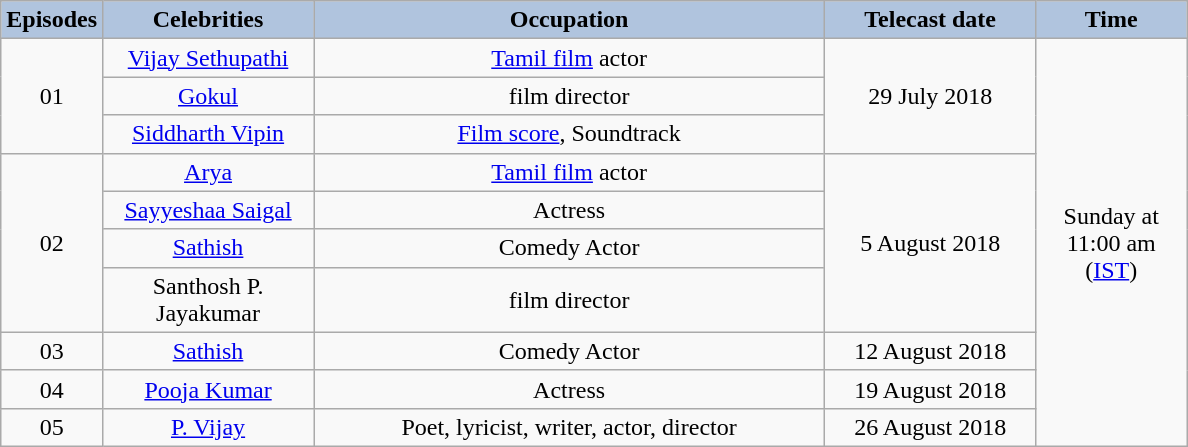<table class="wikitable" style="text-align:center;">
<tr>
<th style="width:20pt; background:LightSteelBlue;">Episodes</th>
<th style="width:100pt; background:LightSteelBlue;">Celebrities</th>
<th style="width:250pt; background:LightSteelBlue;">Occupation</th>
<th style="width:100pt; background:LightSteelBlue;">Telecast date</th>
<th style="width:70pt; background:LightSteelBlue;">Time</th>
</tr>
<tr>
<td rowspan="3">01</td>
<td><a href='#'>Vijay Sethupathi</a></td>
<td><a href='#'>Tamil film</a> actor</td>
<td rowspan="3">29 July 2018</td>
<td rowspan="10">Sunday at 11:00 am (<a href='#'>IST</a>)</td>
</tr>
<tr>
<td><a href='#'>Gokul</a></td>
<td>film director</td>
</tr>
<tr>
<td><a href='#'>Siddharth Vipin</a></td>
<td><a href='#'>Film score</a>, Soundtrack</td>
</tr>
<tr>
<td rowspan="4">02</td>
<td><a href='#'>Arya</a></td>
<td><a href='#'>Tamil film</a> actor</td>
<td rowspan="4">5 August 2018</td>
</tr>
<tr>
<td><a href='#'>Sayyeshaa Saigal</a></td>
<td>Actress</td>
</tr>
<tr>
<td><a href='#'>Sathish</a></td>
<td>Comedy Actor</td>
</tr>
<tr>
<td>Santhosh P. Jayakumar</td>
<td>film director</td>
</tr>
<tr>
<td>03</td>
<td><a href='#'>Sathish</a></td>
<td>Comedy Actor</td>
<td>12 August 2018</td>
</tr>
<tr>
<td>04</td>
<td><a href='#'>Pooja Kumar</a></td>
<td>Actress</td>
<td>19 August 2018</td>
</tr>
<tr>
<td>05</td>
<td><a href='#'>P. Vijay</a></td>
<td>Poet, lyricist, writer, actor, director</td>
<td>26 August 2018</td>
</tr>
</table>
